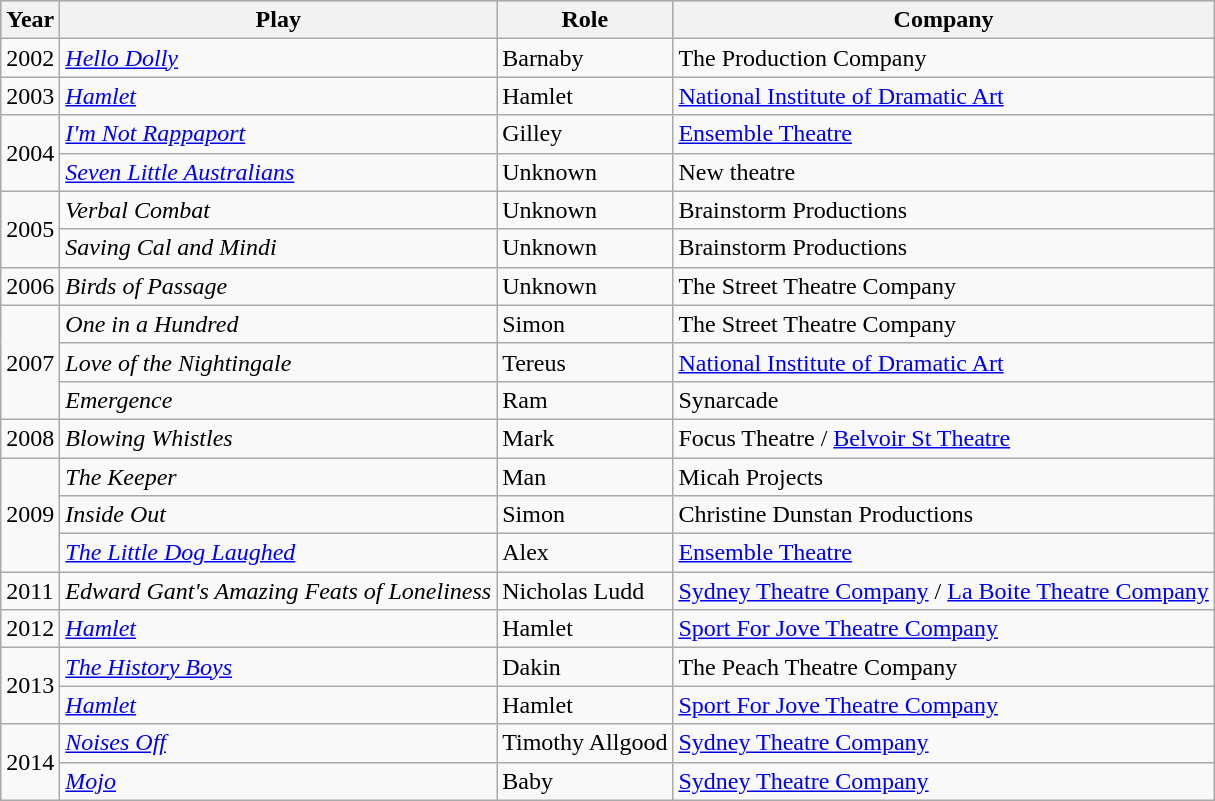<table class="wikitable">
<tr style="background:#b0c4de; text-align:center;">
<th>Year</th>
<th>Play</th>
<th>Role</th>
<th>Company</th>
</tr>
<tr>
<td>2002</td>
<td><em><a href='#'>Hello Dolly</a></em></td>
<td>Barnaby</td>
<td>The Production Company</td>
</tr>
<tr>
<td>2003</td>
<td><em><a href='#'>Hamlet</a></em></td>
<td>Hamlet</td>
<td><a href='#'>National Institute of Dramatic Art</a></td>
</tr>
<tr>
<td rowspan="2">2004</td>
<td><em><a href='#'>I'm Not Rappaport</a></em></td>
<td>Gilley</td>
<td><a href='#'>Ensemble Theatre</a></td>
</tr>
<tr>
<td><em><a href='#'>Seven Little Australians</a></em></td>
<td>Unknown</td>
<td>New theatre</td>
</tr>
<tr>
<td rowspan="2">2005</td>
<td><em>Verbal Combat</em></td>
<td>Unknown</td>
<td>Brainstorm Productions</td>
</tr>
<tr>
<td><em>Saving Cal and Mindi</em></td>
<td>Unknown</td>
<td>Brainstorm Productions</td>
</tr>
<tr>
<td>2006</td>
<td><em>Birds of Passage</em></td>
<td>Unknown</td>
<td>The Street Theatre Company</td>
</tr>
<tr>
<td rowspan="3">2007</td>
<td><em>One in a Hundred</em></td>
<td>Simon</td>
<td>The Street Theatre Company</td>
</tr>
<tr>
<td><em>Love of the Nightingale</em></td>
<td>Tereus</td>
<td><a href='#'>National Institute of Dramatic Art</a></td>
</tr>
<tr>
<td><em>Emergence</em></td>
<td>Ram</td>
<td>Synarcade</td>
</tr>
<tr>
<td>2008</td>
<td><em>Blowing Whistles</em></td>
<td>Mark</td>
<td>Focus Theatre / <a href='#'>Belvoir St Theatre</a></td>
</tr>
<tr>
<td rowspan="3">2009</td>
<td><em>The Keeper</em></td>
<td>Man</td>
<td>Micah Projects</td>
</tr>
<tr>
<td><em>Inside Out </em></td>
<td>Simon</td>
<td>Christine Dunstan Productions</td>
</tr>
<tr>
<td><em><a href='#'>The Little Dog Laughed</a></em></td>
<td>Alex</td>
<td><a href='#'>Ensemble Theatre</a></td>
</tr>
<tr>
<td>2011</td>
<td><em>Edward Gant's Amazing Feats of Loneliness</em></td>
<td>Nicholas Ludd</td>
<td><a href='#'>Sydney Theatre Company</a> / <a href='#'>La Boite Theatre Company</a></td>
</tr>
<tr>
<td>2012</td>
<td><em><a href='#'>Hamlet</a></em></td>
<td>Hamlet</td>
<td><a href='#'>Sport For Jove Theatre Company</a></td>
</tr>
<tr>
<td rowspan="2">2013</td>
<td><em><a href='#'>The History Boys</a></em></td>
<td>Dakin</td>
<td>The Peach Theatre Company</td>
</tr>
<tr>
<td><em><a href='#'>Hamlet</a></em></td>
<td>Hamlet</td>
<td><a href='#'>Sport For Jove Theatre Company</a></td>
</tr>
<tr>
<td rowspan="2">2014</td>
<td><em><a href='#'>Noises Off</a></em></td>
<td>Timothy Allgood</td>
<td><a href='#'>Sydney Theatre Company</a></td>
</tr>
<tr>
<td><em><a href='#'>Mojo</a></em></td>
<td>Baby</td>
<td><a href='#'>Sydney Theatre Company</a></td>
</tr>
</table>
